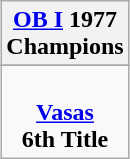<table class="wikitable" style="text-align: center; margin: 0 auto;">
<tr>
<th><a href='#'>OB I</a> 1977<br>Champions</th>
</tr>
<tr>
</tr>
<tr>
<td> <br><strong><a href='#'>Vasas</a></strong><br><strong>6th Title</strong></td>
</tr>
</table>
